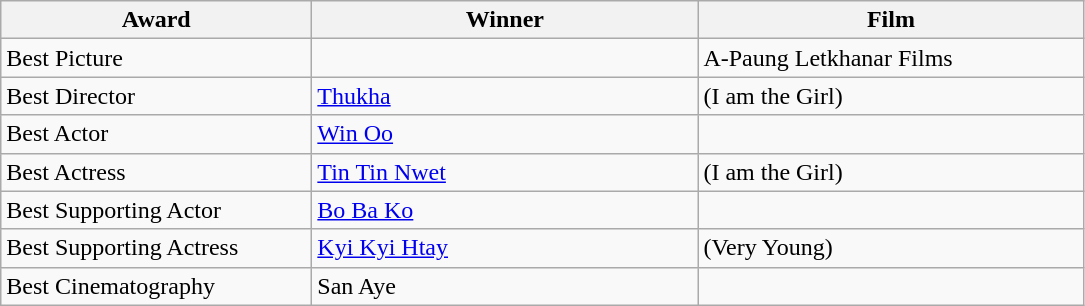<table class="wikitable">
<tr>
<th width="200"><strong>Award</strong></th>
<th width="250"><strong>Winner</strong></th>
<th width="250"><strong>Film</strong></th>
</tr>
<tr>
<td>Best Picture</td>
<td></td>
<td>A-Paung Letkhanar Films</td>
</tr>
<tr>
<td>Best Director</td>
<td><a href='#'>Thukha</a></td>
<td> (I am the Girl)</td>
</tr>
<tr>
<td>Best Actor</td>
<td><a href='#'>Win Oo</a></td>
<td></td>
</tr>
<tr>
<td>Best Actress</td>
<td><a href='#'>Tin Tin Nwet</a></td>
<td> (I am the Girl)</td>
</tr>
<tr>
<td>Best Supporting Actor</td>
<td><a href='#'>Bo Ba Ko</a></td>
<td></td>
</tr>
<tr>
<td>Best Supporting Actress</td>
<td><a href='#'>Kyi Kyi Htay</a></td>
<td> (Very Young)</td>
</tr>
<tr>
<td>Best Cinematography</td>
<td>San Aye</td>
<td></td>
</tr>
</table>
